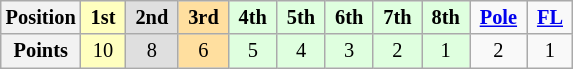<table class="wikitable" style="font-size:85%; text-align:center">
<tr>
<th>Position</th>
<td style="background:#ffffbf;"> <strong>1st</strong> </td>
<td style="background:#dfdfdf;"> <strong>2nd</strong> </td>
<td style="background:#ffdf9f;"> <strong>3rd</strong> </td>
<td style="background:#dfffdf;"> <strong>4th</strong> </td>
<td style="background:#dfffdf;"> <strong>5th</strong> </td>
<td style="background:#dfffdf;"> <strong>6th</strong> </td>
<td style="background:#dfffdf;"> <strong>7th</strong> </td>
<td style="background:#dfffdf;"> <strong>8th</strong> </td>
<td> <strong><a href='#'>Pole</a></strong> </td>
<td> <strong><a href='#'>FL</a></strong> </td>
</tr>
<tr>
<th>Points</th>
<td style="background:#ffffbf;">10</td>
<td style="background:#dfdfdf;">8</td>
<td style="background:#ffdf9f;">6</td>
<td style="background:#dfffdf;">5</td>
<td style="background:#dfffdf;">4</td>
<td style="background:#dfffdf;">3</td>
<td style="background:#dfffdf;">2</td>
<td style="background:#dfffdf;">1</td>
<td>2</td>
<td>1</td>
</tr>
</table>
